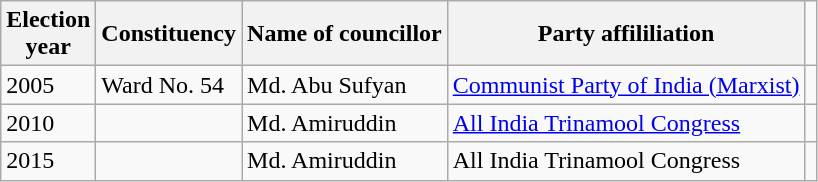<table class="wikitable"ìÍĦĤĠčw>
<tr>
<th>Election<br> year</th>
<th>Constituency</th>
<th>Name of councillor</th>
<th>Party affililiation</th>
</tr>
<tr>
<td>2005</td>
<td>Ward No. 54</td>
<td>Md. Abu Sufyan</td>
<td><a href='#'>Communist Party of India (Marxist)</a></td>
<td></td>
</tr>
<tr>
<td>2010</td>
<td></td>
<td>Md. Amiruddin</td>
<td><a href='#'>All India Trinamool Congress</a></td>
<td></td>
</tr>
<tr>
<td>2015</td>
<td></td>
<td>Md. Amiruddin</td>
<td>All India Trinamool Congress</td>
<td></td>
</tr>
</table>
